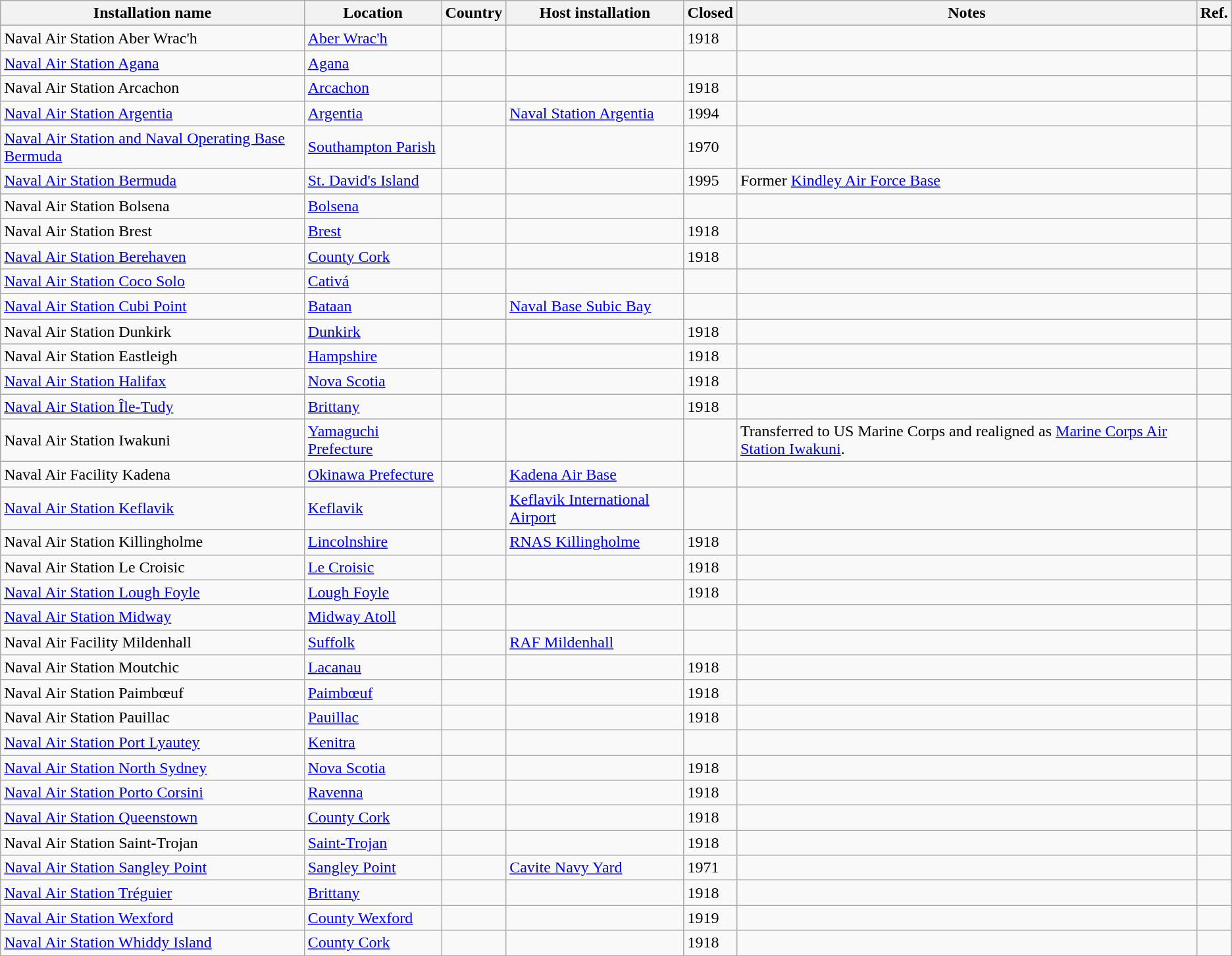<table class="wikitable sortable">
<tr>
<th>Installation name</th>
<th>Location</th>
<th>Country</th>
<th>Host installation</th>
<th>Closed</th>
<th>Notes</th>
<th>Ref.</th>
</tr>
<tr>
<td>Naval Air Station Aber Wrac'h</td>
<td><a href='#'>Aber Wrac'h</a></td>
<td></td>
<td></td>
<td>1918</td>
<td></td>
<td></td>
</tr>
<tr>
<td><a href='#'>Naval Air Station Agana</a></td>
<td><a href='#'>Agana</a></td>
<td></td>
<td></td>
<td></td>
<td></td>
<td></td>
</tr>
<tr>
<td>Naval Air Station Arcachon</td>
<td><a href='#'>Arcachon</a></td>
<td></td>
<td></td>
<td>1918</td>
<td></td>
<td></td>
</tr>
<tr>
<td><a href='#'>Naval Air Station Argentia</a></td>
<td><a href='#'>Argentia</a></td>
<td></td>
<td><a href='#'>Naval Station Argentia</a></td>
<td>1994</td>
<td></td>
<td></td>
</tr>
<tr>
<td><a href='#'>Naval Air Station and Naval Operating Base Bermuda</a></td>
<td><a href='#'>Southampton Parish</a></td>
<td></td>
<td></td>
<td>1970</td>
<td></td>
<td></td>
</tr>
<tr>
<td><a href='#'>Naval Air Station Bermuda</a></td>
<td><a href='#'>St. David's Island</a></td>
<td></td>
<td></td>
<td>1995</td>
<td>Former <a href='#'>Kindley Air Force Base</a></td>
<td></td>
</tr>
<tr>
<td>Naval Air Station Bolsena</td>
<td><a href='#'>Bolsena</a></td>
<td></td>
<td></td>
<td></td>
<td></td>
<td></td>
</tr>
<tr>
<td>Naval Air Station Brest</td>
<td><a href='#'>Brest</a></td>
<td></td>
<td></td>
<td>1918</td>
<td></td>
<td></td>
</tr>
<tr>
<td><a href='#'>Naval Air Station Berehaven</a></td>
<td><a href='#'>County Cork</a></td>
<td></td>
<td></td>
<td>1918</td>
<td></td>
<td></td>
</tr>
<tr>
<td><a href='#'>Naval Air Station Coco Solo</a></td>
<td><a href='#'>Cativá</a></td>
<td></td>
<td></td>
<td></td>
<td></td>
<td></td>
</tr>
<tr>
<td><a href='#'>Naval Air Station Cubi Point</a></td>
<td><a href='#'>Bataan</a></td>
<td></td>
<td><a href='#'>Naval Base Subic Bay</a></td>
<td></td>
<td></td>
<td></td>
</tr>
<tr>
<td>Naval Air Station Dunkirk</td>
<td><a href='#'>Dunkirk</a></td>
<td></td>
<td></td>
<td>1918</td>
<td></td>
<td></td>
</tr>
<tr>
<td>Naval Air Station Eastleigh</td>
<td><a href='#'>Hampshire</a></td>
<td></td>
<td></td>
<td>1918</td>
<td></td>
<td></td>
</tr>
<tr>
<td><a href='#'>Naval Air Station Halifax</a></td>
<td><a href='#'>Nova Scotia</a></td>
<td></td>
<td></td>
<td>1918</td>
<td></td>
<td></td>
</tr>
<tr>
<td><a href='#'>Naval Air Station Île-Tudy</a></td>
<td><a href='#'>Brittany</a></td>
<td></td>
<td></td>
<td>1918</td>
<td></td>
<td></td>
</tr>
<tr>
<td>Naval Air Station Iwakuni</td>
<td><a href='#'>Yamaguchi Prefecture</a></td>
<td></td>
<td></td>
<td></td>
<td>Transferred to US Marine Corps and realigned as <a href='#'>Marine Corps Air Station Iwakuni</a>.</td>
<td></td>
</tr>
<tr>
<td>Naval Air Facility Kadena</td>
<td><a href='#'>Okinawa Prefecture</a></td>
<td></td>
<td><a href='#'>Kadena Air Base</a></td>
<td></td>
<td></td>
<td></td>
</tr>
<tr>
<td><a href='#'>Naval Air Station Keflavik</a></td>
<td><a href='#'>Keflavik</a></td>
<td></td>
<td><a href='#'>Keflavik International Airport</a></td>
<td></td>
<td></td>
<td></td>
</tr>
<tr>
<td>Naval Air Station Killingholme</td>
<td><a href='#'>Lincolnshire</a></td>
<td></td>
<td><a href='#'>RNAS Killingholme</a></td>
<td>1918</td>
<td></td>
<td></td>
</tr>
<tr>
<td>Naval Air Station Le Croisic</td>
<td><a href='#'>Le Croisic</a></td>
<td></td>
<td></td>
<td>1918</td>
<td></td>
<td></td>
</tr>
<tr>
<td><a href='#'>Naval Air Station Lough Foyle</a></td>
<td><a href='#'>Lough Foyle</a></td>
<td></td>
<td></td>
<td>1918</td>
<td></td>
<td></td>
</tr>
<tr>
<td><a href='#'>Naval Air Station Midway</a></td>
<td><a href='#'>Midway Atoll</a></td>
<td></td>
<td></td>
<td></td>
<td></td>
<td></td>
</tr>
<tr>
<td>Naval Air Facility Mildenhall</td>
<td><a href='#'>Suffolk</a></td>
<td></td>
<td><a href='#'>RAF Mildenhall</a></td>
<td></td>
<td></td>
<td></td>
</tr>
<tr>
<td>Naval Air Station Moutchic</td>
<td><a href='#'>Lacanau</a></td>
<td></td>
<td></td>
<td>1918</td>
<td></td>
<td></td>
</tr>
<tr>
<td>Naval Air Station Paimbœuf</td>
<td><a href='#'>Paimbœuf</a></td>
<td></td>
<td></td>
<td>1918</td>
<td></td>
<td></td>
</tr>
<tr>
<td>Naval Air Station Pauillac</td>
<td><a href='#'>Pauillac</a></td>
<td></td>
<td></td>
<td>1918</td>
<td></td>
<td></td>
</tr>
<tr>
<td><a href='#'>Naval Air Station Port Lyautey</a></td>
<td><a href='#'>Kenitra</a></td>
<td></td>
<td></td>
<td></td>
<td></td>
<td></td>
</tr>
<tr>
<td><a href='#'>Naval Air Station North Sydney</a></td>
<td><a href='#'>Nova Scotia</a></td>
<td></td>
<td></td>
<td>1918</td>
<td></td>
<td></td>
</tr>
<tr>
<td><a href='#'>Naval Air Station Porto Corsini</a></td>
<td><a href='#'>Ravenna</a></td>
<td></td>
<td></td>
<td>1918</td>
<td></td>
<td></td>
</tr>
<tr>
<td><a href='#'>Naval Air Station Queenstown</a></td>
<td><a href='#'>County Cork</a></td>
<td></td>
<td></td>
<td>1918</td>
<td></td>
<td></td>
</tr>
<tr>
<td>Naval Air Station Saint-Trojan</td>
<td><a href='#'>Saint-Trojan</a></td>
<td></td>
<td></td>
<td>1918</td>
<td></td>
<td></td>
</tr>
<tr>
<td><a href='#'>Naval Air Station Sangley Point</a></td>
<td><a href='#'>Sangley Point</a></td>
<td></td>
<td><a href='#'>Cavite Navy Yard</a></td>
<td>1971</td>
<td></td>
<td></td>
</tr>
<tr>
<td><a href='#'>Naval Air Station Tréguier</a></td>
<td><a href='#'>Brittany</a></td>
<td></td>
<td></td>
<td>1918</td>
<td></td>
<td></td>
</tr>
<tr>
<td><a href='#'>Naval Air Station Wexford</a></td>
<td><a href='#'>County Wexford</a></td>
<td></td>
<td></td>
<td>1919</td>
<td></td>
<td></td>
</tr>
<tr>
<td><a href='#'>Naval Air Station Whiddy Island</a></td>
<td><a href='#'>County Cork</a></td>
<td></td>
<td></td>
<td>1918</td>
<td></td>
<td></td>
</tr>
</table>
